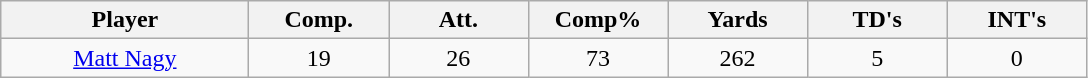<table class="wikitable sortable">
<tr>
<th bgcolor="#DDDDFF" width="16%">Player</th>
<th bgcolor="#DDDDFF" width="9%">Comp.</th>
<th bgcolor="#DDDDFF" width="9%">Att.</th>
<th bgcolor="#DDDDFF" width="9%">Comp%</th>
<th bgcolor="#DDDDFF" width="9%">Yards</th>
<th bgcolor="#DDDDFF" width="9%">TD's</th>
<th bgcolor="#DDDDFF" width="9%">INT's</th>
</tr>
<tr align="center">
<td><a href='#'>Matt Nagy</a></td>
<td>19</td>
<td>26</td>
<td>73</td>
<td>262</td>
<td>5</td>
<td>0</td>
</tr>
</table>
